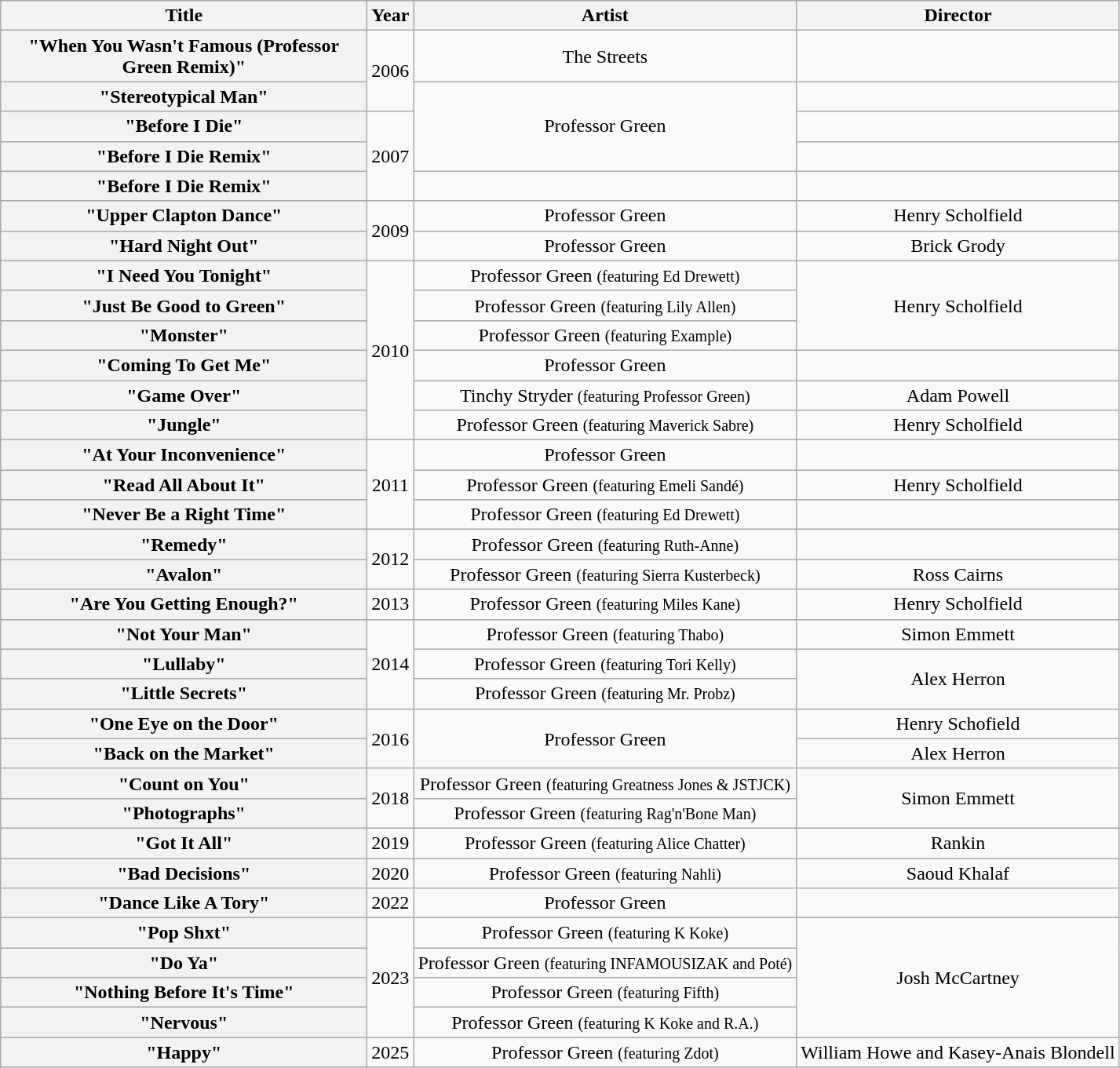<table class="wikitable plainrowheaders" style="text-align:center;" border="1">
<tr>
<th scope="col" style="width:19em;">Title</th>
<th scope="col" style="width:1em;">Year</th>
<th scope="col">Artist</th>
<th scope="col">Director</th>
</tr>
<tr>
<th scope="row">"When You Wasn't Famous (Professor Green Remix)"</th>
<td rowspan="2">2006</td>
<td>The Streets</td>
<td></td>
</tr>
<tr>
<th scope="row">"Stereotypical Man"</th>
<td rowspan="3">Professor Green</td>
<td></td>
</tr>
<tr>
<th scope="row">"Before I Die"</th>
<td rowspan="3">2007</td>
<td></td>
</tr>
<tr>
<th scope="row">"Before I Die Remix"</th>
<td></td>
</tr>
<tr>
<th scope="row">"Before I Die Remix"</th>
<td></td>
<td></td>
</tr>
<tr>
<th scope="row">"Upper Clapton Dance"</th>
<td rowspan="2">2009</td>
<td>Professor Green</td>
<td>Henry Scholfield</td>
</tr>
<tr>
<th scope="row">"Hard Night Out"</th>
<td>Professor Green</td>
<td>Brick Grody</td>
</tr>
<tr>
<th scope="row">"I Need You Tonight"</th>
<td rowspan="6">2010</td>
<td>Professor Green <small>(featuring Ed Drewett)</small></td>
<td rowspan="3">Henry Scholfield</td>
</tr>
<tr>
<th scope="row">"Just Be Good to Green"</th>
<td>Professor Green <small>(featuring Lily Allen)</small></td>
</tr>
<tr>
<th scope="row">"Monster"</th>
<td>Professor Green <small>(featuring Example)</small></td>
</tr>
<tr>
<th scope="row">"Coming To Get Me"</th>
<td>Professor Green</td>
</tr>
<tr>
<th scope="row">"Game Over"</th>
<td>Tinchy Stryder <small>(featuring Professor Green)</small></td>
<td>Adam Powell</td>
</tr>
<tr>
<th scope="row">"Jungle"</th>
<td>Professor Green <small>(featuring Maverick Sabre)</small></td>
<td>Henry Scholfield</td>
</tr>
<tr>
<th scope="row">"At Your Inconvenience"</th>
<td rowspan="3">2011</td>
<td>Professor Green</td>
<td></td>
</tr>
<tr>
<th scope="row">"Read All About It"</th>
<td>Professor Green <small>(featuring Emeli Sandé)</small></td>
<td>Henry Scholfield</td>
</tr>
<tr>
<th scope="row">"Never Be a Right Time"</th>
<td>Professor Green <small>(featuring Ed Drewett)</small></td>
<td></td>
</tr>
<tr>
<th scope="row">"Remedy"</th>
<td rowspan="2">2012</td>
<td>Professor Green <small>(featuring Ruth-Anne)</small></td>
<td></td>
</tr>
<tr>
<th scope="row">"Avalon"</th>
<td>Professor Green <small>(featuring Sierra Kusterbeck)</small></td>
<td>Ross Cairns</td>
</tr>
<tr>
<th scope="row">"Are You Getting Enough?"</th>
<td>2013</td>
<td>Professor Green <small>(featuring Miles Kane)</small></td>
<td>Henry Scholfield</td>
</tr>
<tr>
<th scope="row">"Not Your Man"</th>
<td rowspan="3">2014</td>
<td>Professor Green <small>(featuring Thabo)</small></td>
<td>Simon Emmett</td>
</tr>
<tr>
<th scope="row">"Lullaby"</th>
<td>Professor Green <small>(featuring Tori Kelly)</small></td>
<td rowspan="2">Alex Herron</td>
</tr>
<tr>
<th scope="row">"Little Secrets"</th>
<td>Professor Green <small>(featuring Mr. Probz)</small></td>
</tr>
<tr>
<th scope="row">"One Eye on the Door"</th>
<td rowspan="2">2016</td>
<td rowspan="2">Professor Green</td>
<td>Henry Schofield</td>
</tr>
<tr>
<th scope="row">"Back on the Market"</th>
<td>Alex Herron</td>
</tr>
<tr>
<th scope="row">"Count on You"</th>
<td rowspan="2">2018</td>
<td>Professor Green <small>(featuring Greatness Jones & JSTJCK)</small></td>
<td rowspan="2">Simon Emmett</td>
</tr>
<tr>
<th scope="row">"Photographs"</th>
<td>Professor Green <small>(featuring Rag'n'Bone Man)</small></td>
</tr>
<tr>
<th scope="row">"Got It All"</th>
<td>2019</td>
<td>Professor Green <small>(featuring Alice Chatter)</small></td>
<td>Rankin</td>
</tr>
<tr>
<th scope="row">"Bad Decisions"</th>
<td>2020</td>
<td>Professor Green <small>(featuring Nahli)</small></td>
<td>Saoud Khalaf</td>
</tr>
<tr>
<th scope="row">"Dance Like A Tory"</th>
<td>2022</td>
<td>Professor Green</td>
<td></td>
</tr>
<tr>
<th scope="row">"Pop Shxt"</th>
<td rowspan="4">2023</td>
<td>Professor Green <small>(featuring K Koke)</small></td>
<td rowspan="4">Josh McCartney</td>
</tr>
<tr>
<th scope="row">"Do Ya"</th>
<td>Professor Green <small>(featuring INFAMOUSIZAK and Poté)</small></td>
</tr>
<tr>
<th scope="row">"Nothing Before It's Time"</th>
<td>Professor Green <small>(featuring Fifth)</small></td>
</tr>
<tr>
<th scope="row">"Nervous"</th>
<td>Professor Green <small>(featuring K Koke and R.A.)</small></td>
</tr>
<tr>
<th scope="row">"Happy"</th>
<td>2025</td>
<td>Professor Green <small>(featuring Zdot)</small></td>
<td>William Howe and Kasey-Anais Blondell</td>
</tr>
</table>
